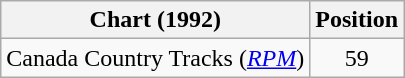<table class="wikitable sortable">
<tr>
<th scope="col">Chart (1992)</th>
<th scope="col">Position</th>
</tr>
<tr>
<td>Canada Country Tracks (<em><a href='#'>RPM</a></em>)</td>
<td align="center">59</td>
</tr>
</table>
